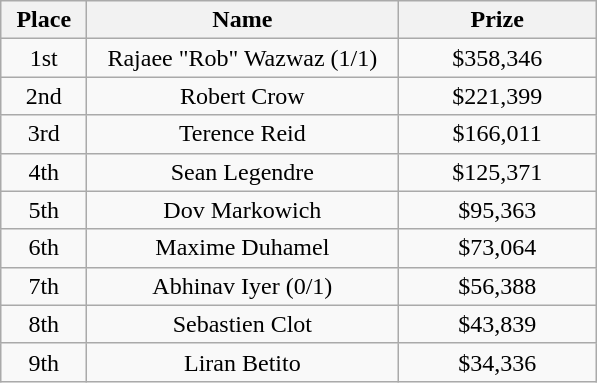<table class="wikitable">
<tr>
<th width="50">Place</th>
<th width="200">Name</th>
<th width="125">Prize</th>
</tr>
<tr>
<td align = "center">1st</td>
<td align = "center"> Rajaee "Rob" Wazwaz (1/1)</td>
<td align = "center">$358,346</td>
</tr>
<tr>
<td align = "center">2nd</td>
<td align = "center"> Robert Crow</td>
<td align = "center">$221,399</td>
</tr>
<tr>
<td align = "center">3rd</td>
<td align = "center"> Terence Reid</td>
<td align = "center">$166,011</td>
</tr>
<tr>
<td align = "center">4th</td>
<td align = "center"> Sean Legendre</td>
<td align = "center">$125,371</td>
</tr>
<tr>
<td align = "center">5th</td>
<td align = "center"> Dov Markowich</td>
<td align = "center">$95,363</td>
</tr>
<tr>
<td align = "center">6th</td>
<td align = "center"> Maxime Duhamel</td>
<td align = "center">$73,064</td>
</tr>
<tr>
<td align = "center">7th</td>
<td align = "center"> Abhinav Iyer (0/1)</td>
<td align = "center">$56,388</td>
</tr>
<tr>
<td align = "center">8th</td>
<td align = "center"> Sebastien Clot</td>
<td align = "center">$43,839</td>
</tr>
<tr>
<td align = "center">9th</td>
<td align = "center"> Liran Betito</td>
<td align = "center">$34,336</td>
</tr>
</table>
